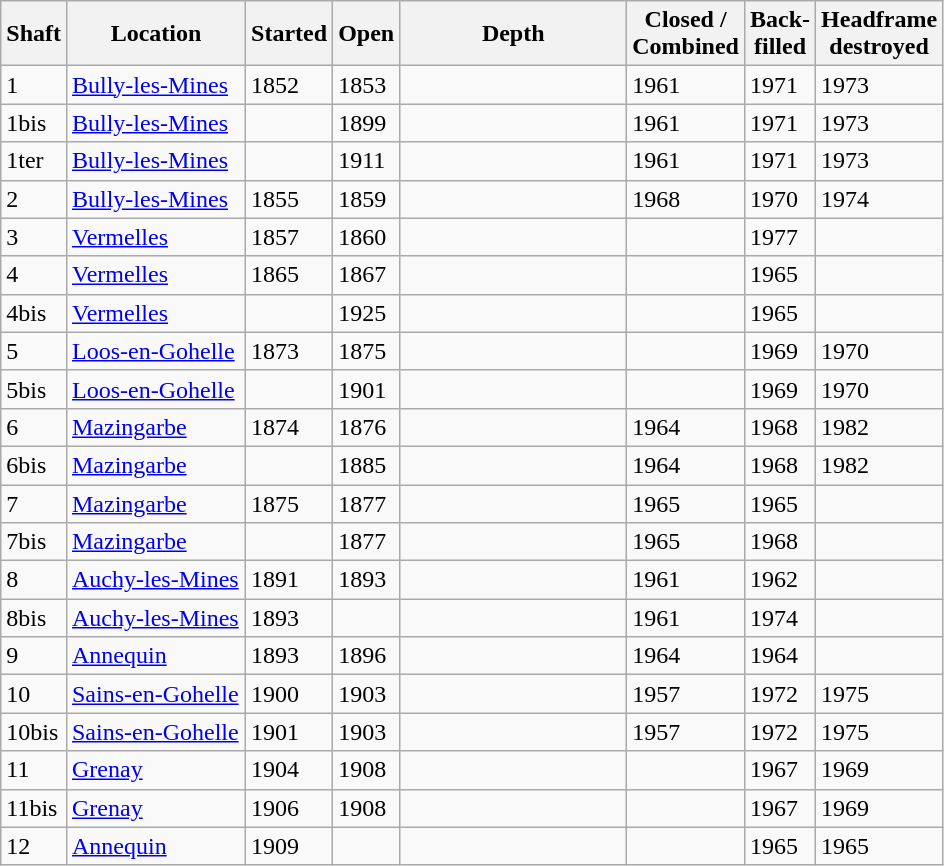<table class="wikitable sortable">
<tr>
<th>Shaft</th>
<th style="width:7em;">Location</th>
<th>Started</th>
<th>Open</th>
<th style="width:9em;">Depth</th>
<th>Closed /<br>Combined</th>
<th>Back-<br>filled</th>
<th>Headframe<br>destroyed</th>
</tr>
<tr>
<td>1</td>
<td><a href='#'>Bully-les-Mines</a></td>
<td>1852</td>
<td>1853</td>
<td></td>
<td>1961</td>
<td>1971</td>
<td>1973</td>
</tr>
<tr>
<td>1bis</td>
<td><a href='#'>Bully-les-Mines</a></td>
<td></td>
<td>1899</td>
<td></td>
<td>1961</td>
<td>1971</td>
<td>1973</td>
</tr>
<tr>
<td>1ter</td>
<td><a href='#'>Bully-les-Mines</a></td>
<td></td>
<td>1911</td>
<td></td>
<td>1961</td>
<td>1971</td>
<td>1973</td>
</tr>
<tr>
<td>2</td>
<td><a href='#'>Bully-les-Mines</a></td>
<td>1855</td>
<td>1859</td>
<td></td>
<td>1968</td>
<td>1970</td>
<td>1974</td>
</tr>
<tr>
<td>3</td>
<td><a href='#'>Vermelles</a></td>
<td>1857</td>
<td>1860</td>
<td></td>
<td></td>
<td>1977</td>
<td></td>
</tr>
<tr>
<td>4</td>
<td><a href='#'>Vermelles</a></td>
<td>1865</td>
<td>1867</td>
<td></td>
<td></td>
<td>1965</td>
<td></td>
</tr>
<tr>
<td>4bis</td>
<td><a href='#'>Vermelles</a></td>
<td></td>
<td>1925</td>
<td></td>
<td></td>
<td>1965</td>
<td></td>
</tr>
<tr>
<td>5</td>
<td><a href='#'>Loos-en-Gohelle</a></td>
<td>1873</td>
<td>1875</td>
<td></td>
<td></td>
<td>1969</td>
<td>1970</td>
</tr>
<tr>
<td>5bis</td>
<td><a href='#'>Loos-en-Gohelle</a></td>
<td></td>
<td>1901</td>
<td></td>
<td></td>
<td>1969</td>
<td>1970</td>
</tr>
<tr>
<td>6</td>
<td><a href='#'>Mazingarbe</a></td>
<td>1874</td>
<td>1876</td>
<td></td>
<td>1964</td>
<td>1968</td>
<td>1982</td>
</tr>
<tr>
<td>6bis</td>
<td><a href='#'>Mazingarbe</a></td>
<td></td>
<td>1885</td>
<td></td>
<td>1964</td>
<td>1968</td>
<td>1982</td>
</tr>
<tr>
<td>7</td>
<td><a href='#'>Mazingarbe</a></td>
<td>1875</td>
<td>1877</td>
<td></td>
<td>1965</td>
<td>1965</td>
<td></td>
</tr>
<tr>
<td>7bis</td>
<td><a href='#'>Mazingarbe</a></td>
<td></td>
<td>1877</td>
<td></td>
<td>1965</td>
<td>1968</td>
<td></td>
</tr>
<tr>
<td>8</td>
<td><a href='#'>Auchy-les-Mines</a></td>
<td>1891</td>
<td>1893</td>
<td></td>
<td>1961</td>
<td>1962</td>
<td></td>
</tr>
<tr>
<td>8bis</td>
<td><a href='#'>Auchy-les-Mines</a></td>
<td>1893</td>
<td></td>
<td></td>
<td>1961</td>
<td>1974</td>
<td></td>
</tr>
<tr>
<td>9</td>
<td><a href='#'>Annequin</a></td>
<td>1893</td>
<td>1896</td>
<td></td>
<td>1964</td>
<td>1964</td>
<td></td>
</tr>
<tr>
<td>10</td>
<td><a href='#'>Sains-en-Gohelle</a></td>
<td>1900</td>
<td>1903</td>
<td></td>
<td>1957</td>
<td>1972</td>
<td>1975</td>
</tr>
<tr>
<td>10bis</td>
<td><a href='#'>Sains-en-Gohelle</a></td>
<td>1901</td>
<td>1903</td>
<td></td>
<td>1957</td>
<td>1972</td>
<td>1975</td>
</tr>
<tr>
<td>11</td>
<td><a href='#'>Grenay</a></td>
<td>1904</td>
<td>1908</td>
<td></td>
<td></td>
<td>1967</td>
<td>1969</td>
</tr>
<tr>
<td>11bis</td>
<td><a href='#'>Grenay</a></td>
<td>1906</td>
<td>1908</td>
<td></td>
<td></td>
<td>1967</td>
<td>1969</td>
</tr>
<tr>
<td>12</td>
<td><a href='#'>Annequin</a></td>
<td>1909</td>
<td></td>
<td></td>
<td></td>
<td>1965</td>
<td>1965</td>
</tr>
</table>
